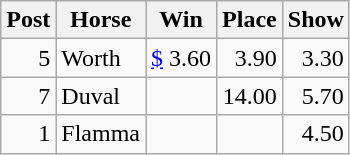<table class="wikitable" border="1">
<tr>
<th>Post</th>
<th>Horse</th>
<th>Win</th>
<th>Place</th>
<th>Show</th>
</tr>
<tr>
<td align="right">5</td>
<td>Worth</td>
<td align="right"><a href='#'>$</a> 3.60</td>
<td align="right">3.90</td>
<td align="right">3.30</td>
</tr>
<tr>
<td align="right">7</td>
<td>Duval</td>
<td></td>
<td align="right">14.00</td>
<td align="right">5.70</td>
</tr>
<tr>
<td align="right">1</td>
<td>Flamma</td>
<td></td>
<td></td>
<td align="right">4.50</td>
</tr>
</table>
